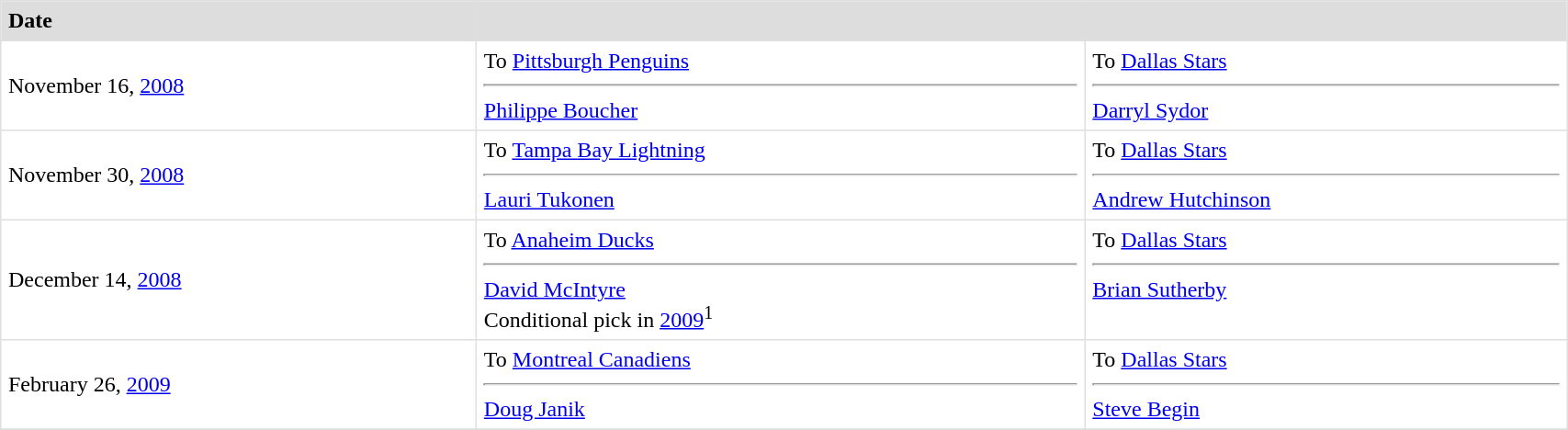<table border=1 style="border-collapse:collapse" bordercolor="#DFDFDF"  cellpadding="5" width=90%>
<tr bgcolor="#dddddd">
<td><strong>Date</strong></td>
<th colspan="2"></th>
</tr>
<tr>
<td>November 16, <a href='#'>2008</a></td>
<td valign="top">To <a href='#'>Pittsburgh Penguins</a> <hr><a href='#'>Philippe Boucher</a></td>
<td valign="top">To <a href='#'>Dallas Stars</a> <hr><a href='#'>Darryl Sydor</a></td>
</tr>
<tr>
<td>November 30, <a href='#'>2008</a></td>
<td valign="top">To <a href='#'>Tampa Bay Lightning</a> <hr><a href='#'>Lauri Tukonen</a></td>
<td valign="top">To <a href='#'>Dallas Stars</a> <hr><a href='#'>Andrew Hutchinson</a></td>
</tr>
<tr>
<td>December 14, <a href='#'>2008</a></td>
<td valign="top">To <a href='#'>Anaheim Ducks</a> <hr><a href='#'>David McIntyre</a> <br> Conditional pick in <a href='#'>2009</a><sup>1</sup></td>
<td valign="top">To <a href='#'>Dallas Stars</a> <hr><a href='#'>Brian Sutherby</a></td>
</tr>
<tr>
<td>February 26, <a href='#'>2009</a></td>
<td valign="top">To <a href='#'>Montreal Canadiens</a> <hr><a href='#'>Doug Janik</a></td>
<td valign="top">To <a href='#'>Dallas Stars</a> <hr><a href='#'>Steve Begin</a></td>
</tr>
<tr>
</tr>
</table>
